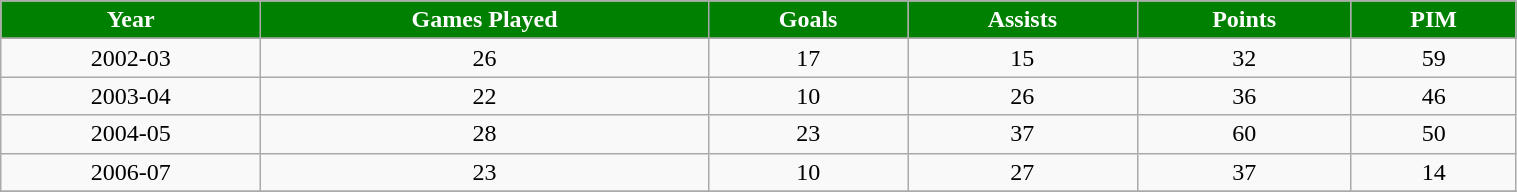<table class="wikitable" width="80%">
<tr align="center"  style="background:green;color:#FFFFFF;">
<td><strong>Year</strong></td>
<td><strong>Games Played</strong></td>
<td><strong>Goals</strong></td>
<td><strong>Assists</strong></td>
<td><strong>Points</strong></td>
<td><strong>PIM</strong></td>
</tr>
<tr align="center" bgcolor="">
</tr>
<tr align="center" bgcolor="">
<td>2002-03</td>
<td>26</td>
<td>17</td>
<td>15</td>
<td>32</td>
<td>59</td>
</tr>
<tr align="center" bgcolor="">
<td>2003-04</td>
<td>22</td>
<td>10</td>
<td>26</td>
<td>36</td>
<td>46</td>
</tr>
<tr align="center" bgcolor="">
<td>2004-05</td>
<td>28</td>
<td>23</td>
<td>37</td>
<td>60</td>
<td>50</td>
</tr>
<tr align="center" bgcolor="">
<td>2006-07</td>
<td>23</td>
<td>10</td>
<td>27</td>
<td>37</td>
<td>14</td>
</tr>
<tr align="center" bgcolor="">
</tr>
</table>
